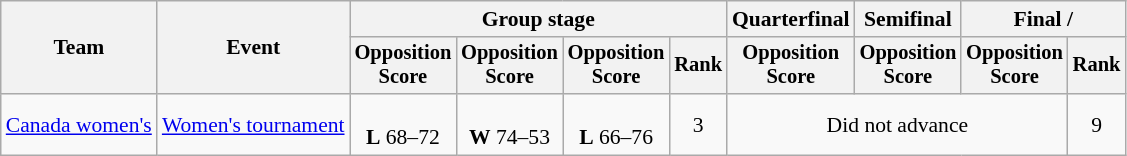<table class=wikitable style=font-size:90%>
<tr>
<th rowspan=2>Team</th>
<th rowspan=2>Event</th>
<th colspan=4>Group stage</th>
<th>Quarterfinal</th>
<th>Semifinal</th>
<th colspan=2>Final / </th>
</tr>
<tr style=font-size:95%>
<th>Opposition<br>Score</th>
<th>Opposition<br>Score</th>
<th>Opposition<br>Score</th>
<th>Rank</th>
<th>Opposition<br>Score</th>
<th>Opposition<br>Score</th>
<th>Opposition<br>Score</th>
<th>Rank</th>
</tr>
<tr align=center>
<td align=left><a href='#'>Canada women's</a></td>
<td align=left><a href='#'>Women's tournament</a></td>
<td><br><strong>L</strong> 68–72</td>
<td><br><strong>W</strong> 74–53</td>
<td><br><strong>L</strong> 66–76</td>
<td>3</td>
<td colspan="3">Did not advance</td>
<td>9</td>
</tr>
</table>
